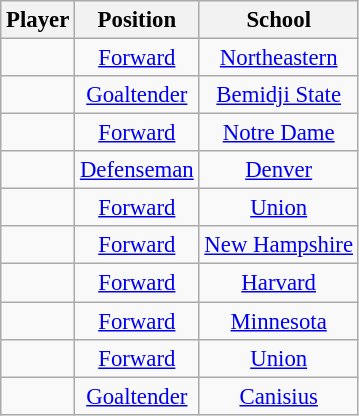<table class="wikitable sortable" style="font-size: 95%;text-align: center;">
<tr>
<th>Player</th>
<th>Position</th>
<th>School</th>
</tr>
<tr>
<td></td>
<td><a href='#'>Forward</a></td>
<td><a href='#'>Northeastern</a></td>
</tr>
<tr>
<td></td>
<td><a href='#'>Goaltender</a></td>
<td><a href='#'>Bemidji State</a></td>
</tr>
<tr>
<td></td>
<td><a href='#'>Forward</a></td>
<td><a href='#'>Notre Dame</a></td>
</tr>
<tr>
<td></td>
<td><a href='#'>Defenseman</a></td>
<td><a href='#'>Denver</a></td>
</tr>
<tr>
<td></td>
<td><a href='#'>Forward</a></td>
<td><a href='#'>Union</a></td>
</tr>
<tr>
<td></td>
<td><a href='#'>Forward</a></td>
<td><a href='#'>New Hampshire</a></td>
</tr>
<tr>
<td></td>
<td><a href='#'>Forward</a></td>
<td><a href='#'>Harvard</a></td>
</tr>
<tr>
<td></td>
<td><a href='#'>Forward</a></td>
<td><a href='#'>Minnesota</a></td>
</tr>
<tr>
<td></td>
<td><a href='#'>Forward</a></td>
<td><a href='#'>Union</a></td>
</tr>
<tr>
<td></td>
<td><a href='#'>Goaltender</a></td>
<td><a href='#'>Canisius</a></td>
</tr>
</table>
